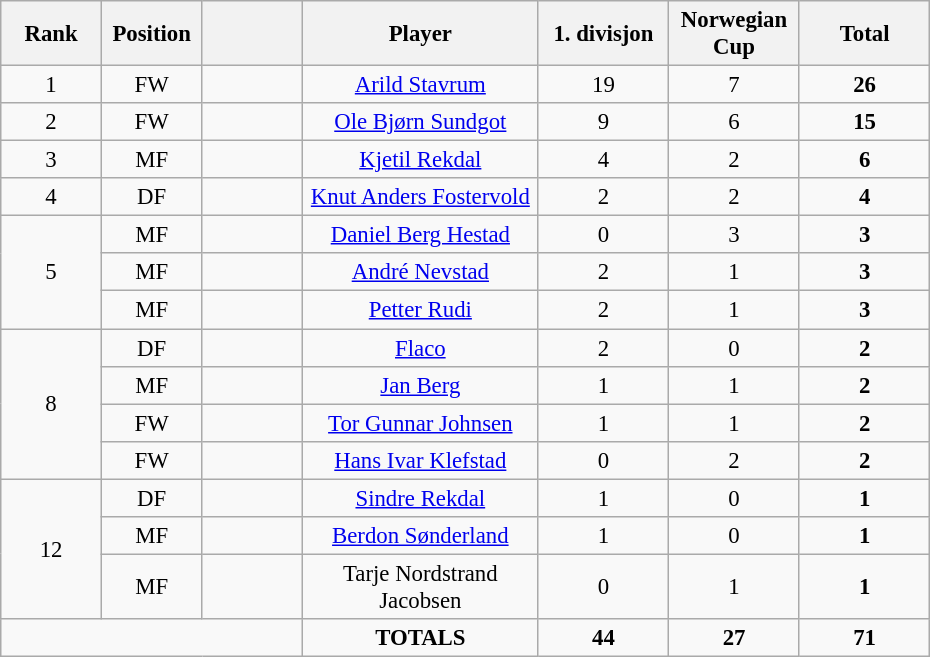<table class="wikitable" style="font-size: 95%; text-align: center;">
<tr>
<th width=60>Rank</th>
<th width=60>Position</th>
<th width=60></th>
<th width=150>Player</th>
<th width=80>1. divisjon</th>
<th width=80>Norwegian Cup</th>
<th width=80>Total</th>
</tr>
<tr>
<td>1</td>
<td>FW</td>
<td></td>
<td><a href='#'>Arild Stavrum</a></td>
<td>19</td>
<td>7</td>
<td><strong>26</strong></td>
</tr>
<tr>
<td>2</td>
<td>FW</td>
<td></td>
<td><a href='#'>Ole Bjørn Sundgot</a></td>
<td>9</td>
<td>6</td>
<td><strong>15</strong></td>
</tr>
<tr>
<td>3</td>
<td>MF</td>
<td></td>
<td><a href='#'>Kjetil Rekdal</a></td>
<td>4</td>
<td>2</td>
<td><strong>6</strong></td>
</tr>
<tr>
<td>4</td>
<td>DF</td>
<td></td>
<td><a href='#'>Knut Anders Fostervold</a></td>
<td>2</td>
<td>2</td>
<td><strong>4</strong></td>
</tr>
<tr>
<td rowspan="3">5</td>
<td>MF</td>
<td></td>
<td><a href='#'>Daniel Berg Hestad</a></td>
<td>0</td>
<td>3</td>
<td><strong>3</strong></td>
</tr>
<tr>
<td>MF</td>
<td></td>
<td><a href='#'>André Nevstad</a></td>
<td>2</td>
<td>1</td>
<td><strong>3</strong></td>
</tr>
<tr>
<td>MF</td>
<td></td>
<td><a href='#'>Petter Rudi</a></td>
<td>2</td>
<td>1</td>
<td><strong>3</strong></td>
</tr>
<tr>
<td rowspan="4">8</td>
<td>DF</td>
<td></td>
<td><a href='#'>Flaco</a></td>
<td>2</td>
<td>0</td>
<td><strong>2</strong></td>
</tr>
<tr>
<td>MF</td>
<td></td>
<td><a href='#'>Jan Berg</a></td>
<td>1</td>
<td>1</td>
<td><strong>2</strong></td>
</tr>
<tr>
<td>FW</td>
<td></td>
<td><a href='#'>Tor Gunnar Johnsen</a></td>
<td>1</td>
<td>1</td>
<td><strong>2</strong></td>
</tr>
<tr>
<td>FW</td>
<td></td>
<td><a href='#'>Hans Ivar Klefstad</a></td>
<td>0</td>
<td>2</td>
<td><strong>2</strong></td>
</tr>
<tr>
<td rowspan="3">12</td>
<td>DF</td>
<td></td>
<td><a href='#'>Sindre Rekdal</a></td>
<td>1</td>
<td>0</td>
<td><strong>1</strong></td>
</tr>
<tr>
<td>MF</td>
<td></td>
<td><a href='#'>Berdon Sønderland</a></td>
<td>1</td>
<td>0</td>
<td><strong>1</strong></td>
</tr>
<tr>
<td>MF</td>
<td></td>
<td>Tarje Nordstrand Jacobsen</td>
<td>0</td>
<td>1</td>
<td><strong>1</strong></td>
</tr>
<tr>
<td colspan="3"></td>
<td><strong>TOTALS</strong></td>
<td><strong>44</strong></td>
<td><strong>27</strong></td>
<td><strong>71</strong></td>
</tr>
</table>
